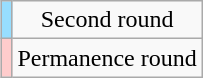<table class="wikitable" style="text-align:center;margin-left:1em;float:right">
<tr>
<td bgcolor=#97DEFF></td>
<td>Second round</td>
</tr>
<tr>
<td bgcolor=#FFCCCC></td>
<td>Permanence round</td>
</tr>
</table>
